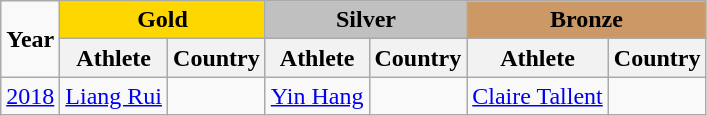<table class="wikitable" width= style="font-size:100%; text-align:center">
<tr>
<td rowspan=2><strong>Year </strong></td>
<td align=center bgcolor=gold colspan=2><strong>Gold</strong></td>
<td align=center bgcolor=silver colspan=2><strong>Silver</strong></td>
<td align=center bgcolor=cc9966 colspan=2><strong>Bronze</strong></td>
</tr>
<tr>
<th>Athlete</th>
<th>Country</th>
<th>Athlete</th>
<th>Country</th>
<th>Athlete</th>
<th>Country</th>
</tr>
<tr>
<td><a href='#'>2018</a></td>
<td><a href='#'>Liang Rui</a></td>
<td></td>
<td><a href='#'>Yin Hang</a></td>
<td></td>
<td><a href='#'>Claire Tallent</a></td>
<td></td>
</tr>
</table>
